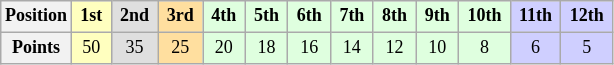<table class="wikitable" style="font-size: 75%; text-align:center">
<tr>
<th>Position</th>
<th style="background-color:#ffffbf"> 1st </th>
<th style="background-color:#dfdfdf"> 2nd </th>
<th style="background-color:#ffdf9f"> 3rd </th>
<th style="background-color:#dfffdf"> 4th </th>
<th style="background-color:#dfffdf"> 5th </th>
<th style="background-color:#dfffdf"> 6th </th>
<th style="background-color:#dfffdf"> 7th </th>
<th style="background-color:#dfffdf"> 8th </th>
<th style="background-color:#dfffdf"> 9th </th>
<th style="background-color:#dfffdf"> 10th </th>
<th style="background-color:#CFCFFF"> 11th </th>
<th style="background-color:#CFCFFF"> 12th </th>
</tr>
<tr>
<th>Points</th>
<td style="background-color:#ffffbf">50</td>
<td style="background-color:#dfdfdf">35</td>
<td style="background-color:#ffdf9f">25</td>
<td style="background-color:#dfffdf">20</td>
<td style="background-color:#dfffdf">18</td>
<td style="background-color:#dfffdf">16</td>
<td style="background-color:#dfffdf">14</td>
<td style="background-color:#dfffdf">12</td>
<td style="background-color:#dfffdf">10</td>
<td style="background-color:#dfffdf">8</td>
<td style="background-color:#CFCFFF">6</td>
<td style="background-color:#CFCFFF">5</td>
</tr>
</table>
